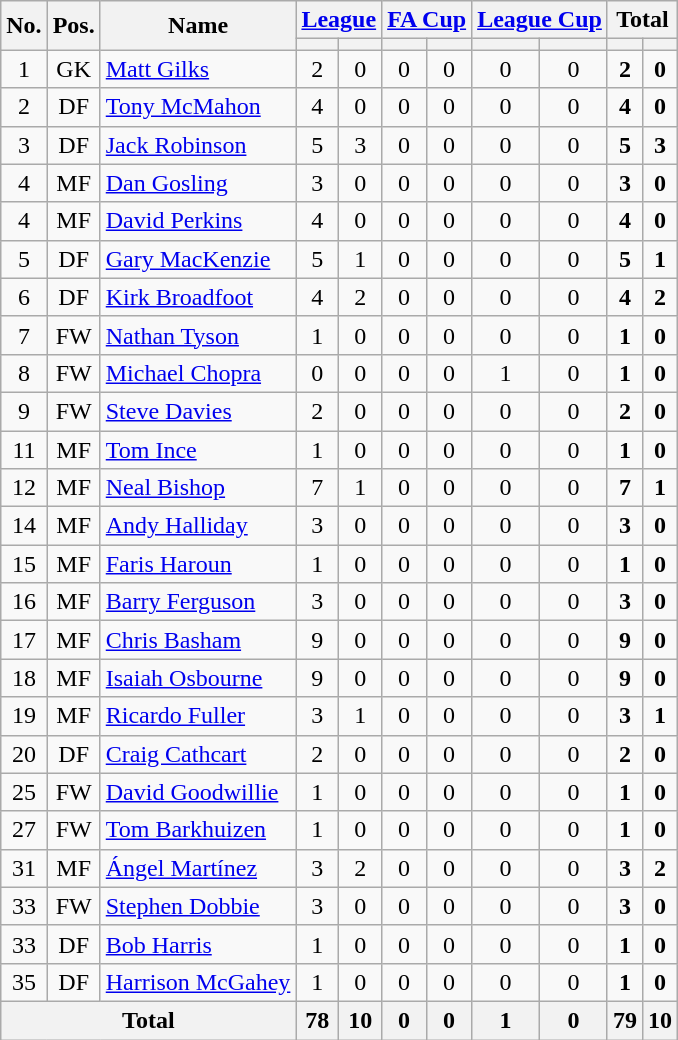<table class="wikitable sortable" style="text-align: center;">
<tr>
<th rowspan="2">No.</th>
<th rowspan="2">Pos.</th>
<th rowspan="2">Name</th>
<th colspan="2"><a href='#'>League</a></th>
<th colspan="2"><a href='#'>FA Cup</a></th>
<th colspan="2"><a href='#'>League Cup</a></th>
<th colspan="2">Total</th>
</tr>
<tr>
<th></th>
<th></th>
<th></th>
<th></th>
<th></th>
<th></th>
<th></th>
<th></th>
</tr>
<tr>
<td>1</td>
<td>GK</td>
<td align=left> <a href='#'>Matt Gilks</a></td>
<td>2</td>
<td>0</td>
<td>0</td>
<td>0</td>
<td>0</td>
<td>0</td>
<td><strong>2</strong></td>
<td><strong>0</strong></td>
</tr>
<tr>
<td>2</td>
<td>DF</td>
<td align=left> <a href='#'>Tony McMahon</a></td>
<td>4</td>
<td>0</td>
<td>0</td>
<td>0</td>
<td>0</td>
<td>0</td>
<td><strong>4</strong></td>
<td><strong>0</strong></td>
</tr>
<tr>
<td>3</td>
<td>DF</td>
<td align=left> <a href='#'>Jack Robinson</a></td>
<td>5</td>
<td>3</td>
<td>0</td>
<td>0</td>
<td>0</td>
<td>0</td>
<td><strong>5</strong></td>
<td><strong>3</strong></td>
</tr>
<tr>
<td>4</td>
<td>MF</td>
<td align=left> <a href='#'>Dan Gosling</a></td>
<td>3</td>
<td>0</td>
<td>0</td>
<td>0</td>
<td>0</td>
<td>0</td>
<td><strong>3</strong></td>
<td><strong>0</strong></td>
</tr>
<tr>
<td>4</td>
<td>MF</td>
<td align=left> <a href='#'>David Perkins</a></td>
<td>4</td>
<td>0</td>
<td>0</td>
<td>0</td>
<td>0</td>
<td>0</td>
<td><strong>4</strong></td>
<td><strong>0</strong></td>
</tr>
<tr>
<td>5</td>
<td>DF</td>
<td align=left> <a href='#'>Gary MacKenzie</a></td>
<td>5</td>
<td>1</td>
<td>0</td>
<td>0</td>
<td>0</td>
<td>0</td>
<td><strong>5</strong></td>
<td><strong>1</strong></td>
</tr>
<tr>
<td>6</td>
<td>DF</td>
<td align=left> <a href='#'>Kirk Broadfoot</a></td>
<td>4</td>
<td>2</td>
<td>0</td>
<td>0</td>
<td>0</td>
<td>0</td>
<td><strong>4</strong></td>
<td><strong>2</strong></td>
</tr>
<tr>
<td>7</td>
<td>FW</td>
<td align=left> <a href='#'>Nathan Tyson</a></td>
<td>1</td>
<td>0</td>
<td>0</td>
<td>0</td>
<td>0</td>
<td>0</td>
<td><strong>1</strong></td>
<td><strong>0</strong></td>
</tr>
<tr>
<td>8</td>
<td>FW</td>
<td align=left> <a href='#'>Michael Chopra</a></td>
<td>0</td>
<td>0</td>
<td>0</td>
<td>0</td>
<td>1</td>
<td>0</td>
<td><strong>1</strong></td>
<td><strong>0</strong></td>
</tr>
<tr>
<td>9</td>
<td>FW</td>
<td align=left> <a href='#'>Steve Davies</a></td>
<td>2</td>
<td>0</td>
<td>0</td>
<td>0</td>
<td>0</td>
<td>0</td>
<td><strong>2</strong></td>
<td><strong>0</strong></td>
</tr>
<tr>
<td>11</td>
<td>MF</td>
<td align=left> <a href='#'>Tom Ince</a></td>
<td>1</td>
<td>0</td>
<td>0</td>
<td>0</td>
<td>0</td>
<td>0</td>
<td><strong>1</strong></td>
<td><strong>0</strong></td>
</tr>
<tr>
<td>12</td>
<td>MF</td>
<td align=left> <a href='#'>Neal Bishop</a></td>
<td>7</td>
<td>1</td>
<td>0</td>
<td>0</td>
<td>0</td>
<td>0</td>
<td><strong>7</strong></td>
<td><strong>1</strong></td>
</tr>
<tr>
<td>14</td>
<td>MF</td>
<td align=left> <a href='#'>Andy Halliday</a></td>
<td>3</td>
<td>0</td>
<td>0</td>
<td>0</td>
<td>0</td>
<td>0</td>
<td><strong>3</strong></td>
<td><strong>0</strong></td>
</tr>
<tr>
<td>15</td>
<td>MF</td>
<td align=left> <a href='#'>Faris Haroun</a></td>
<td>1</td>
<td>0</td>
<td>0</td>
<td>0</td>
<td>0</td>
<td>0</td>
<td><strong>1</strong></td>
<td><strong>0</strong></td>
</tr>
<tr>
<td>16</td>
<td>MF</td>
<td align=left> <a href='#'>Barry Ferguson</a></td>
<td>3</td>
<td>0</td>
<td>0</td>
<td>0</td>
<td>0</td>
<td>0</td>
<td><strong>3</strong></td>
<td><strong>0</strong></td>
</tr>
<tr>
<td>17</td>
<td>MF</td>
<td align=left> <a href='#'>Chris Basham</a></td>
<td>9</td>
<td>0</td>
<td>0</td>
<td>0</td>
<td>0</td>
<td>0</td>
<td><strong>9</strong></td>
<td><strong>0</strong></td>
</tr>
<tr>
<td>18</td>
<td>MF</td>
<td align=left> <a href='#'>Isaiah Osbourne</a></td>
<td>9</td>
<td>0</td>
<td>0</td>
<td>0</td>
<td>0</td>
<td>0</td>
<td><strong>9</strong></td>
<td><strong>0</strong></td>
</tr>
<tr>
<td>19</td>
<td>MF</td>
<td align=left> <a href='#'>Ricardo Fuller</a></td>
<td>3</td>
<td>1</td>
<td>0</td>
<td>0</td>
<td>0</td>
<td>0</td>
<td><strong>3</strong></td>
<td><strong>1</strong></td>
</tr>
<tr>
<td>20</td>
<td>DF</td>
<td align=left> <a href='#'>Craig Cathcart</a></td>
<td>2</td>
<td>0</td>
<td>0</td>
<td>0</td>
<td>0</td>
<td>0</td>
<td><strong>2</strong></td>
<td><strong>0</strong></td>
</tr>
<tr>
<td>25</td>
<td>FW</td>
<td align=left> <a href='#'>David Goodwillie</a></td>
<td>1</td>
<td>0</td>
<td>0</td>
<td>0</td>
<td>0</td>
<td>0</td>
<td><strong>1</strong></td>
<td><strong>0</strong></td>
</tr>
<tr>
<td>27</td>
<td>FW</td>
<td align=left> <a href='#'>Tom Barkhuizen</a></td>
<td>1</td>
<td>0</td>
<td>0</td>
<td>0</td>
<td>0</td>
<td>0</td>
<td><strong>1</strong></td>
<td><strong>0</strong></td>
</tr>
<tr>
<td>31</td>
<td>MF</td>
<td align=left> <a href='#'>Ángel Martínez</a></td>
<td>3</td>
<td>2</td>
<td>0</td>
<td>0</td>
<td>0</td>
<td>0</td>
<td><strong>3</strong></td>
<td><strong>2</strong></td>
</tr>
<tr>
<td>33</td>
<td>FW</td>
<td align=left> <a href='#'>Stephen Dobbie</a></td>
<td>3</td>
<td>0</td>
<td>0</td>
<td>0</td>
<td>0</td>
<td>0</td>
<td><strong>3</strong></td>
<td><strong>0</strong></td>
</tr>
<tr>
<td>33</td>
<td>DF</td>
<td align=left> <a href='#'>Bob Harris</a></td>
<td>1</td>
<td>0</td>
<td>0</td>
<td>0</td>
<td>0</td>
<td>0</td>
<td><strong>1</strong></td>
<td><strong>0</strong></td>
</tr>
<tr>
<td>35</td>
<td>DF</td>
<td align=left> <a href='#'>Harrison McGahey</a></td>
<td>1</td>
<td>0</td>
<td>0</td>
<td>0</td>
<td>0</td>
<td>0</td>
<td><strong>1</strong></td>
<td><strong>0</strong></td>
</tr>
<tr>
<th colspan=3>Total</th>
<th>78</th>
<th>10</th>
<th>0</th>
<th>0</th>
<th>1</th>
<th>0</th>
<th>79</th>
<th>10</th>
</tr>
</table>
